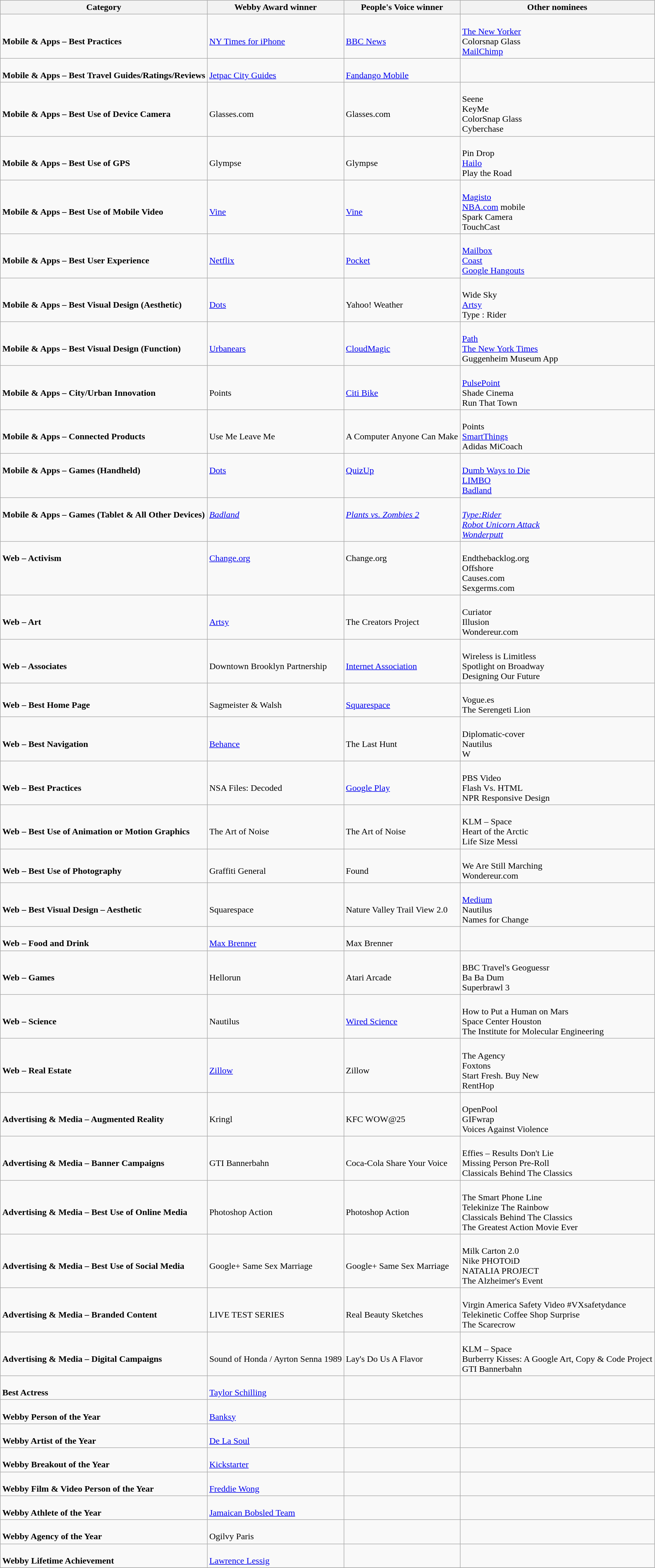<table class="wikitable">
<tr>
<th>Category</th>
<th>Webby Award winner</th>
<th>People's Voice winner</th>
<th>Other nominees</th>
</tr>
<tr>
<td><br><strong>Mobile & Apps – Best Practices</strong></td>
<td><br><a href='#'>NY Times for iPhone</a></td>
<td><br><a href='#'>BBC News</a></td>
<td><br><a href='#'>The New Yorker</a><br>
Colorsnap Glass<br>
<a href='#'>MailChimp</a></td>
</tr>
<tr>
<td><br><strong>Mobile & Apps – Best Travel Guides/Ratings/Reviews</strong></td>
<td><br><a href='#'>Jetpac City Guides</a></td>
<td><br><a href='#'>Fandango Mobile</a></td>
<td></td>
</tr>
<tr>
<td><br><strong>Mobile & Apps – Best Use of Device Camera</strong></td>
<td><br>Glasses.com</td>
<td><br>Glasses.com</td>
<td><br>Seene<br>
KeyMe<br>
ColorSnap Glass<br>
Cyberchase</td>
</tr>
<tr>
<td><br><strong>Mobile & Apps – Best Use of GPS</strong></td>
<td><br>Glympse</td>
<td><br>Glympse</td>
<td><br>Pin Drop<br>
<a href='#'>Hailo</a><br>
Play the Road</td>
</tr>
<tr>
<td><br><strong>Mobile & Apps – Best Use of Mobile Video</strong></td>
<td><br><a href='#'>Vine</a></td>
<td><br><a href='#'>Vine</a></td>
<td><br><a href='#'>Magisto</a><br>
<a href='#'>NBA.com</a> mobile<br>
Spark Camera<br>
TouchCast</td>
</tr>
<tr>
<td><br><strong>Mobile & Apps – Best User Experience</strong></td>
<td><br><a href='#'>Netflix</a></td>
<td><br><a href='#'>Pocket</a></td>
<td><br><a href='#'>Mailbox</a><br>
<a href='#'>Coast</a><br>
<a href='#'>Google Hangouts</a></td>
</tr>
<tr>
<td><br><strong>Mobile & Apps – Best Visual Design (Aesthetic)</strong></td>
<td><br><a href='#'>Dots</a></td>
<td><br>Yahoo! Weather</td>
<td><br>Wide Sky<br>
<a href='#'>Artsy</a><br>
Type : Rider</td>
</tr>
<tr>
<td><br><strong>Mobile & Apps – Best Visual Design (Function)</strong></td>
<td><br><a href='#'>Urbanears</a></td>
<td><br><a href='#'>CloudMagic</a></td>
<td><br><a href='#'>Path</a><br>
<a href='#'>The New York Times</a><br>
Guggenheim Museum App</td>
</tr>
<tr>
<td><br><strong>Mobile & Apps – City/Urban Innovation</strong></td>
<td><br>Points</td>
<td><br><a href='#'>Citi Bike</a></td>
<td><br><a href='#'>PulsePoint</a><br>
Shade Cinema<br>
Run That Town</td>
</tr>
<tr>
<td><br><strong>Mobile & Apps – Connected Products</strong></td>
<td><br>Use Me Leave Me</td>
<td><br>A Computer Anyone Can Make</td>
<td><br>Points<br>
<a href='#'>SmartThings</a><br>
Adidas MiCoach</td>
</tr>
<tr valign="top">
<td><br><strong>Mobile & Apps – Games (Handheld)</strong></td>
<td><br><a href='#'>Dots</a></td>
<td><br><a href='#'>QuizUp</a></td>
<td><br><a href='#'>Dumb Ways to Die</a> <br>
<a href='#'>LIMBO</a><br>
<a href='#'>Badland</a></td>
</tr>
<tr valign="top">
<td><br><strong>Mobile & Apps – Games (Tablet & All Other Devices)</strong></td>
<td><br><a href='#'><em>Badland</em></a></td>
<td><br><a href='#'><em>Plants vs. Zombies 2</em></a></td>
<td><br><em><a href='#'>Type:Rider</a></em><br>
<em><a href='#'>Robot Unicorn Attack</a></em><br>
<em><a href='#'>Wonderputt</a></em></td>
</tr>
<tr valign="top">
<td><br><strong>Web – Activism</strong></td>
<td><br><a href='#'>Change.org</a></td>
<td><br>Change.org</td>
<td><br>Endthebacklog.org<br>
Offshore<br>
Causes.com<br>
Sexgerms.com</td>
</tr>
<tr>
<td><br><strong>Web – Art</strong></td>
<td><br><a href='#'>Artsy</a></td>
<td><br>The Creators Project</td>
<td><br>Curiator<br>
Illusion<br>
Wondereur.com</td>
</tr>
<tr>
<td><br><strong>Web – Associates</strong></td>
<td><br>Downtown Brooklyn Partnership</td>
<td><br><a href='#'>Internet Association</a></td>
<td><br>Wireless is Limitless<br>
Spotlight on Broadway<br>
Designing Our Future</td>
</tr>
<tr>
<td><br><strong>Web – Best Home Page</strong></td>
<td><br>Sagmeister & Walsh</td>
<td><br><a href='#'>Squarespace</a></td>
<td><br>Vogue.es<br>
The Serengeti Lion</td>
</tr>
<tr>
<td><br><strong>Web – Best Navigation</strong></td>
<td><br><a href='#'>Behance</a></td>
<td><br>The Last Hunt</td>
<td><br>Diplomatic-cover<br>
Nautilus<br>
W</td>
</tr>
<tr>
<td><br><strong>Web – Best Practices</strong></td>
<td><br>NSA Files: Decoded</td>
<td><br><a href='#'>Google Play</a></td>
<td><br>PBS Video<br>
Flash Vs. HTML<br>
NPR Responsive Design</td>
</tr>
<tr>
<td><br><strong>Web – Best Use of Animation or Motion Graphics</strong></td>
<td><br>The Art of Noise</td>
<td><br>The Art of Noise</td>
<td><br>KLM – Space<br>
Heart of the Arctic<br>
Life Size Messi</td>
</tr>
<tr>
<td><br><strong>Web – Best Use of Photography</strong></td>
<td><br>Graffiti General</td>
<td><br>Found</td>
<td><br>We Are Still Marching<br>
Wondereur.com</td>
</tr>
<tr>
<td><br><strong>Web – Best Visual Design – Aesthetic</strong></td>
<td><br>Squarespace</td>
<td><br>Nature Valley Trail View 2.0</td>
<td><br><a href='#'>Medium</a><br>
Nautilus<br>
Names for Change</td>
</tr>
<tr>
<td><br><strong>Web – Food and Drink</strong></td>
<td><br><a href='#'>Max Brenner</a></td>
<td><br>Max Brenner</td>
<td></td>
</tr>
<tr>
<td><br><strong>Web – Games</strong></td>
<td><br>Hellorun</td>
<td><br>Atari Arcade</td>
<td><br>BBC Travel's Geoguessr<br>
Ba Ba Dum<br>
Superbrawl 3</td>
</tr>
<tr>
<td><br><strong>Web – Science</strong></td>
<td><br>Nautilus</td>
<td><br><a href='#'>Wired Science</a></td>
<td><br>How to Put a Human on Mars<br>
Space Center Houston<br>
The Institute for Molecular Engineering</td>
</tr>
<tr>
<td><br><strong>Web – Real Estate</strong></td>
<td><br><a href='#'>Zillow</a></td>
<td><br>Zillow</td>
<td><br>The Agency<br>
Foxtons<br>
Start Fresh. Buy New<br>
RentHop</td>
</tr>
<tr>
<td><br><strong>Advertising & Media – Augmented Reality</strong></td>
<td><br>Kringl</td>
<td><br>KFC WOW@25</td>
<td><br>OpenPool<br>
GIFwrap<br>
Voices Against Violence</td>
</tr>
<tr>
<td><br><strong>Advertising & Media – Banner Campaigns</strong></td>
<td><br>GTI Bannerbahn</td>
<td><br>Coca-Cola Share Your Voice</td>
<td><br>Effies – Results Don't Lie<br>
Missing Person Pre-Roll<br>
Classicals Behind The Classics</td>
</tr>
<tr>
<td><br><strong>Advertising & Media – Best Use of Online Media</strong></td>
<td><br>Photoshop Action</td>
<td><br>Photoshop Action</td>
<td><br>The Smart Phone Line<br>
Telekinize The Rainbow<br>
Classicals Behind The Classics<br>
The Greatest Action Movie Ever</td>
</tr>
<tr>
<td><br><strong>Advertising & Media – Best Use of Social Media</strong></td>
<td><br>Google+ Same Sex Marriage</td>
<td><br>Google+ Same Sex Marriage</td>
<td><br>Milk Carton 2.0<br>
Nike PHOTOiD<br>
NATALIA PROJECT<br>
The Alzheimer's Event</td>
</tr>
<tr>
<td><br><strong>Advertising & Media – Branded Content</strong></td>
<td><br>LIVE TEST SERIES</td>
<td><br>Real Beauty Sketches</td>
<td><br>Virgin America Safety Video #VXsafetydance<br>
Telekinetic Coffee Shop Surprise<br>
The Scarecrow</td>
</tr>
<tr>
<td><br><strong>Advertising & Media – Digital Campaigns</strong></td>
<td><br>Sound of Honda / Ayrton Senna 1989</td>
<td><br>Lay's Do Us A Flavor</td>
<td><br>KLM – Space<br>
Burberry Kisses: A Google Art, Copy & Code Project<br>
GTI Bannerbahn</td>
</tr>
<tr>
<td><br><strong>Best Actress</strong></td>
<td><br><a href='#'>Taylor Schilling</a></td>
<td></td>
<td></td>
</tr>
<tr>
<td><br><strong>Webby Person of the Year</strong></td>
<td><br><a href='#'>Banksy</a></td>
<td></td>
<td></td>
</tr>
<tr>
<td><br><strong>Webby Artist of the Year</strong></td>
<td><br><a href='#'>De La Soul</a></td>
<td></td>
<td></td>
</tr>
<tr>
<td><br><strong>Webby Breakout of the Year</strong></td>
<td><br><a href='#'>Kickstarter</a></td>
<td></td>
<td></td>
</tr>
<tr>
<td><br><strong>Webby Film & Video Person of the Year</strong></td>
<td><br><a href='#'>Freddie Wong</a></td>
<td></td>
<td></td>
</tr>
<tr>
<td><br><strong>Webby Athlete of the Year</strong></td>
<td><br><a href='#'>Jamaican Bobsled Team</a></td>
<td></td>
<td></td>
</tr>
<tr>
<td><br><strong>Webby Agency of the Year</strong></td>
<td><br>Ogilvy Paris</td>
<td></td>
<td></td>
</tr>
<tr>
<td><br><strong>Webby Lifetime Achievement</strong></td>
<td><br><a href='#'>Lawrence Lessig</a></td>
<td></td>
<td></td>
</tr>
<tr>
</tr>
</table>
